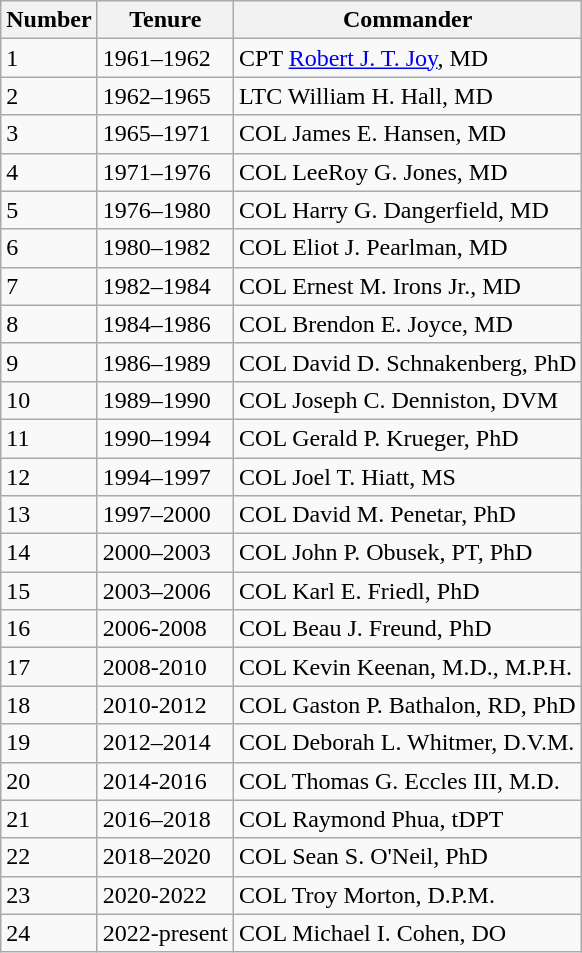<table class="wikitable" border="1">
<tr>
<th>Number</th>
<th>Tenure</th>
<th>Commander</th>
</tr>
<tr>
<td>1</td>
<td>1961–1962</td>
<td>CPT <a href='#'>Robert J. T. Joy</a>, MD</td>
</tr>
<tr>
<td>2</td>
<td>1962–1965</td>
<td>LTC William H. Hall, MD</td>
</tr>
<tr>
<td>3</td>
<td>1965–1971</td>
<td>COL James E. Hansen, MD</td>
</tr>
<tr>
<td>4</td>
<td>1971–1976</td>
<td>COL LeeRoy G. Jones, MD</td>
</tr>
<tr>
<td>5</td>
<td>1976–1980</td>
<td>COL Harry G. Dangerfield, MD</td>
</tr>
<tr>
<td>6</td>
<td>1980–1982</td>
<td>COL Eliot J. Pearlman, MD</td>
</tr>
<tr>
<td>7</td>
<td>1982–1984</td>
<td>COL Ernest M. Irons Jr., MD</td>
</tr>
<tr>
<td>8</td>
<td>1984–1986</td>
<td>COL Brendon E. Joyce,  MD</td>
</tr>
<tr>
<td>9</td>
<td>1986–1989</td>
<td>COL David D. Schnakenberg, PhD</td>
</tr>
<tr>
<td>10</td>
<td>1989–1990</td>
<td>COL Joseph C. Denniston, DVM</td>
</tr>
<tr>
<td>11</td>
<td>1990–1994</td>
<td>COL Gerald P. Krueger, PhD</td>
</tr>
<tr>
<td>12</td>
<td>1994–1997</td>
<td>COL Joel T. Hiatt, MS</td>
</tr>
<tr>
<td>13</td>
<td>1997–2000</td>
<td>COL David M. Penetar, PhD</td>
</tr>
<tr>
<td>14</td>
<td>2000–2003</td>
<td>COL John P. Obusek, PT, PhD</td>
</tr>
<tr>
<td>15</td>
<td>2003–2006</td>
<td>COL Karl E. Friedl, PhD</td>
</tr>
<tr>
<td>16</td>
<td>2006-2008</td>
<td>COL Beau J. Freund, PhD</td>
</tr>
<tr>
<td>17</td>
<td>2008-2010</td>
<td>COL Kevin Keenan, M.D., M.P.H.</td>
</tr>
<tr>
<td>18</td>
<td>2010-2012</td>
<td>COL Gaston P. Bathalon, RD, PhD</td>
</tr>
<tr>
<td>19</td>
<td>2012–2014</td>
<td>COL Deborah L. Whitmer, D.V.M.</td>
</tr>
<tr>
<td>20</td>
<td>2014-2016</td>
<td>COL Thomas G. Eccles III, M.D.</td>
</tr>
<tr>
<td>21</td>
<td>2016–2018</td>
<td>COL Raymond Phua, tDPT</td>
</tr>
<tr>
<td>22</td>
<td>2018–2020</td>
<td>COL Sean S. O'Neil, PhD</td>
</tr>
<tr>
<td>23</td>
<td>2020-2022</td>
<td>COL Troy Morton, D.P.M.</td>
</tr>
<tr>
<td>24</td>
<td>2022-present</td>
<td>COL Michael I. Cohen, DO</td>
</tr>
</table>
